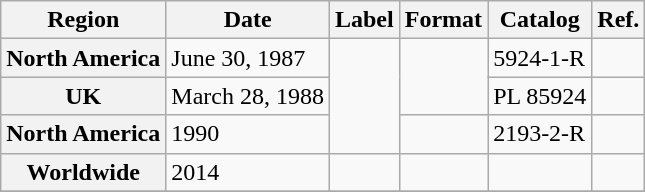<table class="wikitable plainrowheaders">
<tr>
<th scope="col">Region</th>
<th scope="col">Date</th>
<th scope="col">Label</th>
<th scope="col">Format</th>
<th scope="col">Catalog</th>
<th scope="col">Ref.</th>
</tr>
<tr>
<th scope="row">North America</th>
<td scope="row">June 30, 1987</td>
<td scope="row" rowspan="3"></td>
<td scope="row" rowspan="2"></td>
<td scope="row">5924-1-R</td>
<td scope="row"></td>
</tr>
<tr>
<th scope="row">UK</th>
<td scope="row">March 28, 1988</td>
<td scope="row">PL 85924</td>
<td scope="row"></td>
</tr>
<tr>
<th scope="row">North America</th>
<td scope="row">1990</td>
<td scope="row"></td>
<td scope="row">2193-2-R</td>
</tr>
<tr>
<th scope="row">Worldwide</th>
<td scope="row">2014</td>
<td scope="row"></td>
<td scope="row"></td>
<td></td>
<td scope="row"></td>
</tr>
<tr>
</tr>
</table>
